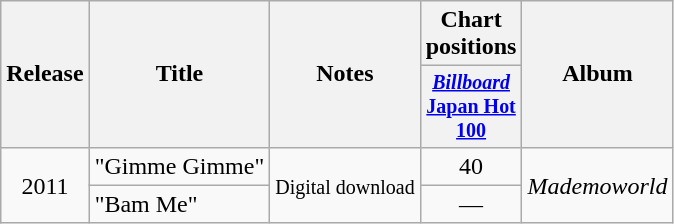<table class="wikitable" style="text-align:center">
<tr ">
<th rowspan="2">Release</th>
<th rowspan="2">Title</th>
<th rowspan="2">Notes</th>
<th>Chart positions</th>
<th rowspan="2">Album</th>
</tr>
<tr style="font-size:smaller;">
<th width="35"><em><a href='#'>Billboard</a></em> <a href='#'>Japan Hot 100</a><br></th>
</tr>
<tr>
<td rowspan="2">2011</td>
<td style="text-align:left;">"Gimme Gimme"</td>
<td style="text-align:left;" rowspan="2"><small>Digital download</small></td>
<td>40</td>
<td style="text-align:left;" rowspan="2"><em>Mademoworld</em></td>
</tr>
<tr>
<td style="text-align:left;">"Bam Me"</td>
<td>—</td>
</tr>
</table>
